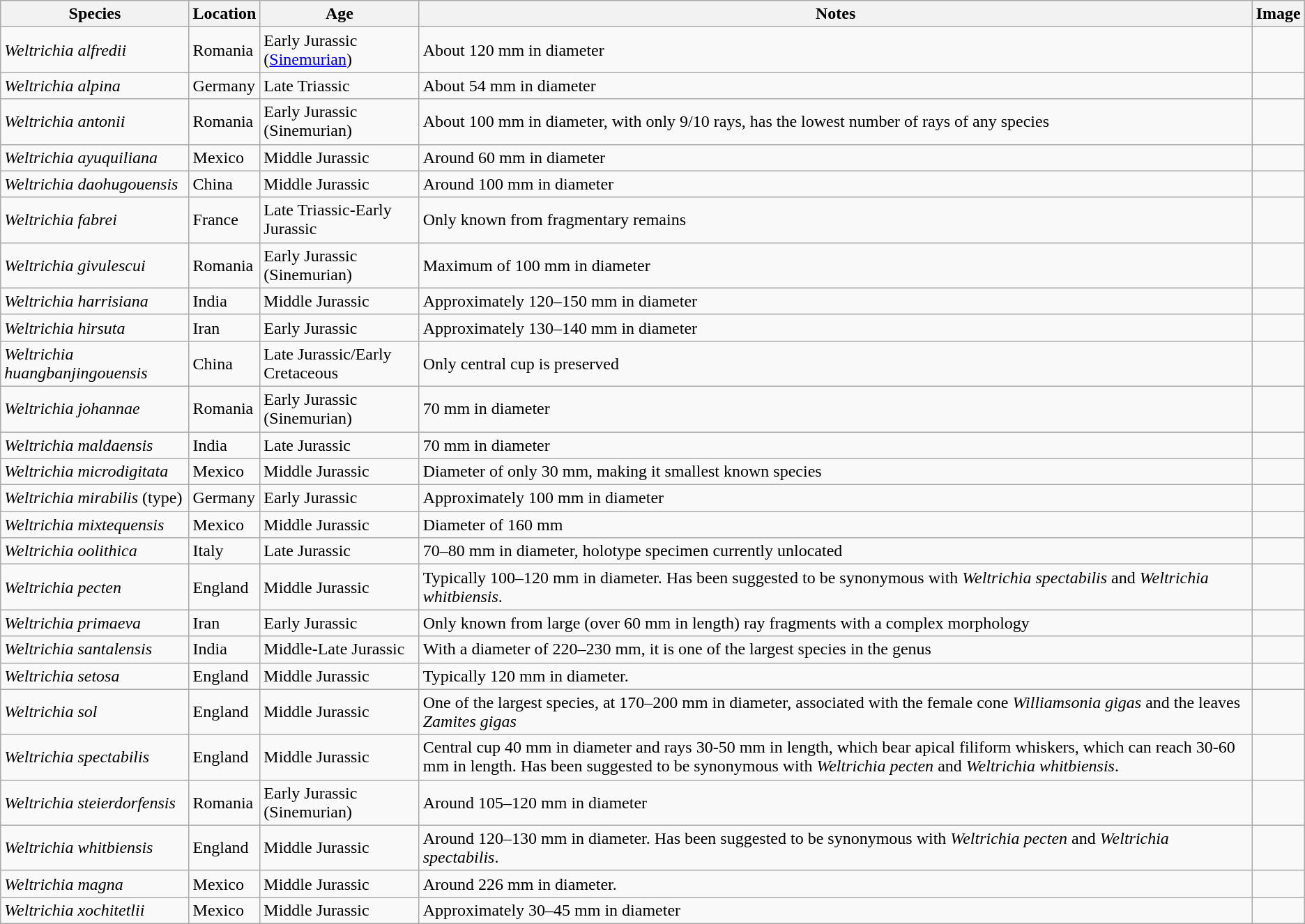<table class="wikitable">
<tr>
<th>Species</th>
<th>Location</th>
<th>Age</th>
<th>Notes</th>
<th>Image</th>
</tr>
<tr>
<td><em>Weltrichia alfredii</em></td>
<td>Romania</td>
<td>Early Jurassic (<a href='#'>Sinemurian</a>)</td>
<td>About 120 mm in diameter</td>
<td></td>
</tr>
<tr>
<td><em>Weltrichia alpina</em></td>
<td>Germany</td>
<td>Late Triassic</td>
<td>About 54 mm in diameter</td>
<td></td>
</tr>
<tr>
<td><em>Weltrichia antonii</em></td>
<td>Romania</td>
<td>Early Jurassic (Sinemurian)</td>
<td>About 100 mm in diameter, with only 9/10 rays, has the lowest number of rays of any species</td>
<td></td>
</tr>
<tr>
<td><em>Weltrichia ayuquiliana</em></td>
<td>Mexico</td>
<td>Middle Jurassic</td>
<td>Around 60 mm in diameter</td>
<td></td>
</tr>
<tr>
<td><em>Weltrichia daohugouensis</em></td>
<td>China</td>
<td>Middle Jurassic</td>
<td>Around 100 mm in diameter</td>
<td></td>
</tr>
<tr>
<td><em>Weltrichia fabrei</em></td>
<td>France</td>
<td>Late Triassic-Early Jurassic</td>
<td>Only known from fragmentary remains</td>
<td></td>
</tr>
<tr>
<td><em>Weltrichia givulescui</em></td>
<td>Romania</td>
<td>Early Jurassic (Sinemurian)</td>
<td>Maximum of 100 mm in diameter</td>
<td></td>
</tr>
<tr>
<td><em>Weltrichia harrisiana</em></td>
<td>India</td>
<td>Middle Jurassic</td>
<td>Approximately 120–150 mm in diameter</td>
<td></td>
</tr>
<tr>
<td><em>Weltrichia hirsuta</em></td>
<td>Iran</td>
<td>Early Jurassic</td>
<td>Approximately 130–140 mm in diameter</td>
<td></td>
</tr>
<tr>
<td><em>Weltrichia huangbanjingouensis</em></td>
<td>China</td>
<td>Late Jurassic/Early Cretaceous</td>
<td>Only central cup is preserved</td>
<td></td>
</tr>
<tr>
<td><em>Weltrichia johannae</em></td>
<td>Romania</td>
<td>Early Jurassic (Sinemurian)</td>
<td>70 mm in diameter</td>
<td></td>
</tr>
<tr>
<td><em>Weltrichia maldaensis</em></td>
<td>India</td>
<td>Late Jurassic</td>
<td>70 mm in diameter</td>
<td></td>
</tr>
<tr>
<td><em>Weltrichia microdigitata</em></td>
<td>Mexico</td>
<td>Middle Jurassic</td>
<td>Diameter of only 30 mm, making it smallest known species</td>
<td></td>
</tr>
<tr>
<td><em>Weltrichia mirabilis</em> (type)</td>
<td>Germany</td>
<td>Early Jurassic</td>
<td>Approximately 100 mm in diameter</td>
<td></td>
</tr>
<tr>
<td><em>Weltrichia mixtequensis</em></td>
<td>Mexico</td>
<td>Middle Jurassic</td>
<td>Diameter of 160 mm</td>
<td></td>
</tr>
<tr>
<td><em>Weltrichia oolithica</em></td>
<td>Italy</td>
<td>Late Jurassic</td>
<td>70–80 mm in diameter, holotype specimen currently unlocated</td>
<td></td>
</tr>
<tr>
<td><em>Weltrichia pecten</em></td>
<td>England</td>
<td>Middle Jurassic</td>
<td>Typically 100–120 mm in diameter. Has been suggested to be synonymous with <em>Weltrichia spectabilis</em> and <em>Weltrichia whitbiensis</em>.<em></em></td>
<td></td>
</tr>
<tr>
<td><em>Weltrichia primaeva</em></td>
<td>Iran</td>
<td>Early Jurassic</td>
<td>Only known from large (over 60 mm in length) ray fragments with a complex morphology</td>
<td></td>
</tr>
<tr>
<td><em>Weltrichia santalensis</em></td>
<td>India</td>
<td>Middle-Late Jurassic</td>
<td>With a diameter of 220–230 mm, it is one of the largest species in the genus</td>
<td></td>
</tr>
<tr>
<td><em>Weltrichia setosa</em></td>
<td>England</td>
<td>Middle Jurassic</td>
<td>Typically 120 mm in diameter.</td>
<td></td>
</tr>
<tr>
<td><em>Weltrichia sol</em></td>
<td>England</td>
<td>Middle Jurassic</td>
<td>One of the largest species, at 170–200 mm in diameter, associated with the female cone <em>Williamsonia gigas</em> and the leaves <em>Zamites gigas</em></td>
<td></td>
</tr>
<tr>
<td><em>Weltrichia spectabilis</em></td>
<td>England</td>
<td>Middle Jurassic</td>
<td>Central cup 40 mm in diameter and rays 30-50 mm in length, which bear apical filiform whiskers, which can reach 30-60 mm in length. Has been suggested to be synonymous with <em>Weltrichia pecten</em> and <em>Weltrichia whitbiensis</em>.<em></em></td>
<td></td>
</tr>
<tr>
<td><em>Weltrichia steierdorfensis</em></td>
<td>Romania</td>
<td>Early Jurassic (Sinemurian)</td>
<td>Around 105–120 mm in diameter</td>
<td></td>
</tr>
<tr>
<td><em>Weltrichia whitbiensis</em></td>
<td>England</td>
<td>Middle Jurassic</td>
<td>Around 120–130 mm in diameter. Has been suggested to be synonymous with <em>Weltrichia pecten</em> and <em>Weltrichia spectabilis</em>.<em></em></td>
<td></td>
</tr>
<tr>
<td><em>Weltrichia magna</em></td>
<td>Mexico</td>
<td>Middle Jurassic</td>
<td>Around 226 mm in diameter.</td>
<td></td>
</tr>
<tr>
<td><em>Weltrichia xochitetlii</em></td>
<td>Mexico</td>
<td>Middle Jurassic</td>
<td>Approximately 30–45 mm in diameter</td>
<td></td>
</tr>
</table>
